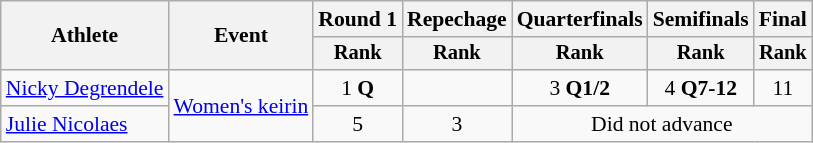<table class=wikitable style=font-size:90%;text-align:center>
<tr>
<th rowspan=2>Athlete</th>
<th rowspan=2>Event</th>
<th>Round 1</th>
<th>Repechage</th>
<th>Quarterfinals</th>
<th>Semifinals</th>
<th>Final</th>
</tr>
<tr style=font-size:95%>
<th>Rank</th>
<th>Rank</th>
<th>Rank</th>
<th>Rank</th>
<th>Rank</th>
</tr>
<tr>
<td align=left><a href='#'>Nicky Degrendele</a></td>
<td align=left rowspan=2><a href='#'>Women's keirin</a></td>
<td>1 <strong>Q</strong></td>
<td></td>
<td>3 <strong>Q1/2</strong></td>
<td>4 <strong>Q7-12</strong></td>
<td>11</td>
</tr>
<tr>
<td align=left><a href='#'>Julie Nicolaes</a></td>
<td>5</td>
<td>3</td>
<td colspan=3>Did not advance</td>
</tr>
</table>
